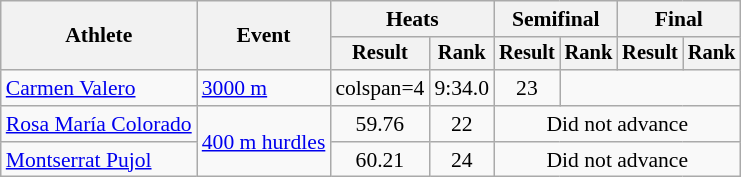<table class="wikitable" style="font-size:90%">
<tr>
<th rowspan="2">Athlete</th>
<th rowspan="2">Event</th>
<th colspan="2">Heats</th>
<th colspan="2">Semifinal</th>
<th colspan="2">Final</th>
</tr>
<tr style="font-size:95%">
<th>Result</th>
<th>Rank</th>
<th>Result</th>
<th>Rank</th>
<th>Result</th>
<th>Rank</th>
</tr>
<tr align=center>
<td align=left><a href='#'>Carmen Valero</a></td>
<td align=left><a href='#'>3000 m</a></td>
<td>colspan=4 </td>
<td>9:34.0</td>
<td>23</td>
</tr>
<tr align=center>
<td align=left><a href='#'>Rosa María Colorado</a></td>
<td align=left rowspan =2><a href='#'>400 m hurdles</a></td>
<td>59.76</td>
<td>22</td>
<td colspan=4>Did not advance</td>
</tr>
<tr align=center>
<td align=left><a href='#'>Montserrat Pujol</a></td>
<td>60.21</td>
<td>24</td>
<td colspan=4>Did not advance</td>
</tr>
</table>
